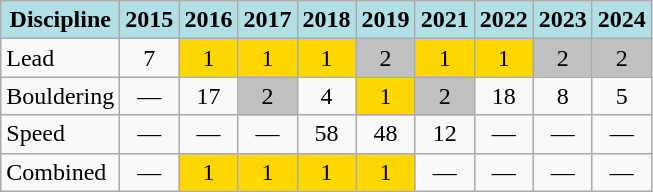<table class="wikitable" style="text-align: center;">
<tr>
<th style="background: #b0e0e6;">Discipline</th>
<th style="background: #b0e0e6;">2015</th>
<th style="background: #b0e0e6;">2016</th>
<th style="background: #b0e0e6;">2017</th>
<th style="background: #b0e0e6;">2018</th>
<th style="background: #b0e0e6;">2019</th>
<th style="background: #b0e0e6;">2021</th>
<th style="background: #b0e0e6;">2022</th>
<th style="background: #b0e0e6;">2023</th>
<th style="background: #b0e0e6;">2024</th>
</tr>
<tr>
<td align="left">Lead</td>
<td>7</td>
<td style="background: Gold;">1</td>
<td style="background: Gold;">1</td>
<td style="background: Gold;">1</td>
<td style="background: Silver;">2</td>
<td style="background: Gold;">1</td>
<td style="background: Gold;">1</td>
<td style="background: Silver;">2</td>
<td style="background: Silver;">2</td>
</tr>
<tr>
<td align="left">Bouldering</td>
<td>—</td>
<td>17</td>
<td style="background: Silver;">2</td>
<td>4</td>
<td style="background: Gold;">1</td>
<td style="background: Silver;">2</td>
<td>18</td>
<td>8</td>
<td>5</td>
</tr>
<tr>
<td align="left">Speed</td>
<td>—</td>
<td>—</td>
<td>—</td>
<td>58</td>
<td>48</td>
<td>12</td>
<td>—</td>
<td>—</td>
<td>—</td>
</tr>
<tr>
<td align="left">Combined</td>
<td>—</td>
<td style="background: Gold;">1</td>
<td style="background: Gold;">1</td>
<td style="background: Gold;">1</td>
<td style="background: Gold;">1</td>
<td>—</td>
<td>—</td>
<td>—</td>
<td>—</td>
</tr>
</table>
